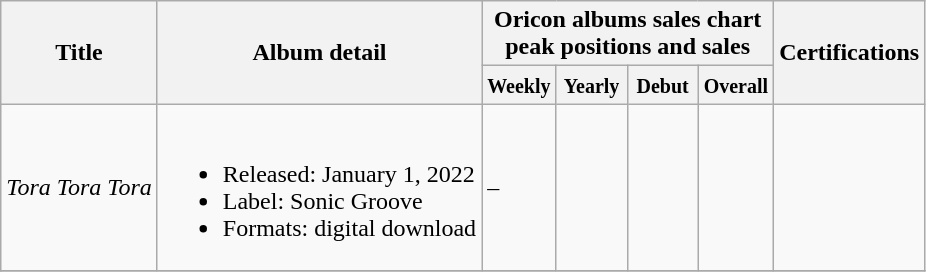<table class="wikitable">
<tr>
<th rowspan="2">Title</th>
<th rowspan="2">Album detail</th>
<th colspan="4">Oricon albums sales chart peak positions and sales</th>
<th rowspan="2">Certifications</th>
</tr>
<tr>
<th width="40"><small>Weekly</small></th>
<th width="40"><small>Yearly</small></th>
<th width="40"><small>Debut</small></th>
<th width="40"><small>Overall</small></th>
</tr>
<tr>
<td><em>Tora Tora Tora</em></td>
<td><br><ul><li>Released: January 1, 2022</li><li>Label: Sonic Groove</li><li>Formats: digital download</li></ul></td>
<td>–</td>
<td></td>
<td></td>
<td></td>
<td></td>
</tr>
<tr>
</tr>
</table>
